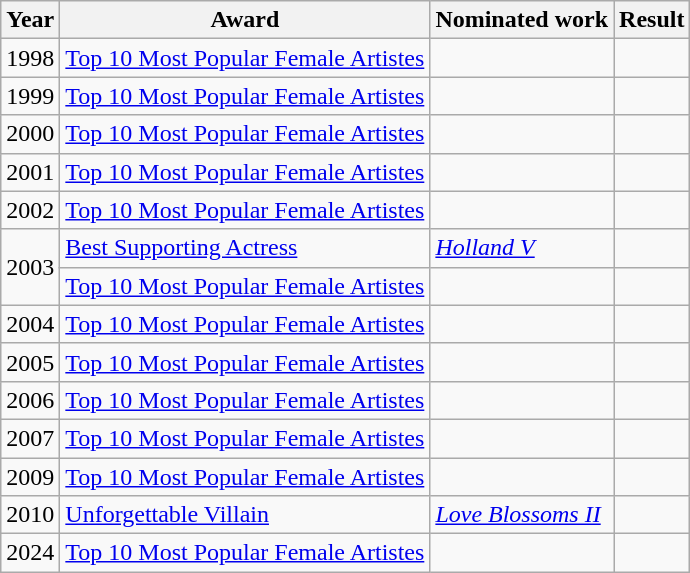<table class="wikitable sortable">
<tr>
<th>Year</th>
<th>Award</th>
<th>Nominated work</th>
<th>Result</th>
</tr>
<tr>
<td>1998</td>
<td><a href='#'>Top 10 Most Popular Female Artistes</a></td>
<td></td>
<td></td>
</tr>
<tr>
<td>1999</td>
<td><a href='#'>Top 10 Most Popular Female Artistes</a></td>
<td></td>
<td></td>
</tr>
<tr>
<td>2000</td>
<td><a href='#'>Top 10 Most Popular Female Artistes</a></td>
<td></td>
<td></td>
</tr>
<tr>
<td>2001</td>
<td><a href='#'>Top 10 Most Popular Female Artistes</a></td>
<td></td>
<td></td>
</tr>
<tr>
<td>2002</td>
<td><a href='#'>Top 10 Most Popular Female Artistes</a></td>
<td></td>
<td></td>
</tr>
<tr>
<td rowspan="2">2003</td>
<td><a href='#'>Best Supporting Actress</a></td>
<td><em><a href='#'>Holland V</a></em> </td>
<td></td>
</tr>
<tr>
<td><a href='#'>Top 10 Most Popular Female Artistes</a></td>
<td></td>
<td></td>
</tr>
<tr>
<td>2004</td>
<td><a href='#'>Top 10 Most Popular Female Artistes</a></td>
<td></td>
<td></td>
</tr>
<tr>
<td>2005</td>
<td><a href='#'>Top 10 Most Popular Female Artistes</a></td>
<td></td>
<td></td>
</tr>
<tr>
<td>2006</td>
<td><a href='#'>Top 10 Most Popular Female Artistes</a></td>
<td></td>
<td></td>
</tr>
<tr>
<td>2007</td>
<td><a href='#'>Top 10 Most Popular Female Artistes</a></td>
<td></td>
<td></td>
</tr>
<tr>
<td>2009</td>
<td><a href='#'>Top 10 Most Popular Female Artistes</a></td>
<td></td>
<td></td>
</tr>
<tr>
<td>2010</td>
<td><a href='#'>Unforgettable Villain</a></td>
<td><em><a href='#'>Love Blossoms II</a></em> </td>
<td></td>
</tr>
<tr>
<td>2024</td>
<td><a href='#'>Top 10 Most Popular Female Artistes</a></td>
<td></td>
<td></td>
</tr>
</table>
